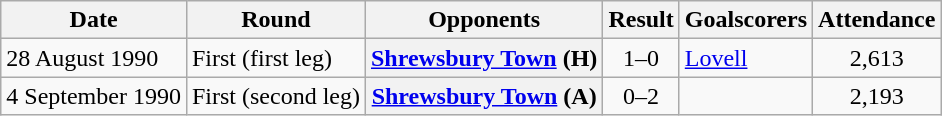<table class="wikitable plainrowheaders sortable">
<tr>
<th scope=col>Date</th>
<th scope=col>Round</th>
<th scope=col>Opponents</th>
<th scope=col>Result</th>
<th scope=col class=unsortable>Goalscorers</th>
<th scope=col>Attendance</th>
</tr>
<tr>
<td>28 August 1990</td>
<td>First (first leg)</td>
<th scope=row><a href='#'>Shrewsbury Town</a> (H)</th>
<td align=center>1–0</td>
<td><a href='#'>Lovell</a></td>
<td align=center>2,613</td>
</tr>
<tr>
<td>4 September 1990</td>
<td>First (second leg)</td>
<th scope=row><a href='#'>Shrewsbury Town</a> (A)</th>
<td align=center>0–2</td>
<td></td>
<td align=center>2,193</td>
</tr>
</table>
